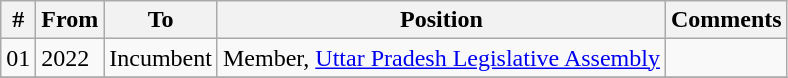<table class="wikitable sortable">
<tr>
<th>#</th>
<th>From</th>
<th>To</th>
<th>Position</th>
<th>Comments</th>
</tr>
<tr>
<td>01</td>
<td>2022</td>
<td>Incumbent</td>
<td>Member, <a href='#'>Uttar Pradesh Legislative Assembly</a></td>
<td></td>
</tr>
<tr>
</tr>
</table>
